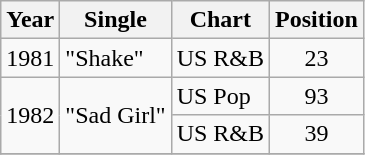<table class="wikitable">
<tr>
<th>Year</th>
<th>Single</th>
<th>Chart</th>
<th>Position</th>
</tr>
<tr>
<td rowspan="1">1981</td>
<td rowspan="1">"Shake"</td>
<td rowspan="1">US R&B</td>
<td align="center">23</td>
</tr>
<tr>
<td rowspan="2">1982</td>
<td rowspan="2">"Sad Girl"</td>
<td rowspan="1">US Pop</td>
<td align="center">93</td>
</tr>
<tr>
<td rowspan="1">US R&B</td>
<td align="center">39</td>
</tr>
<tr>
</tr>
</table>
